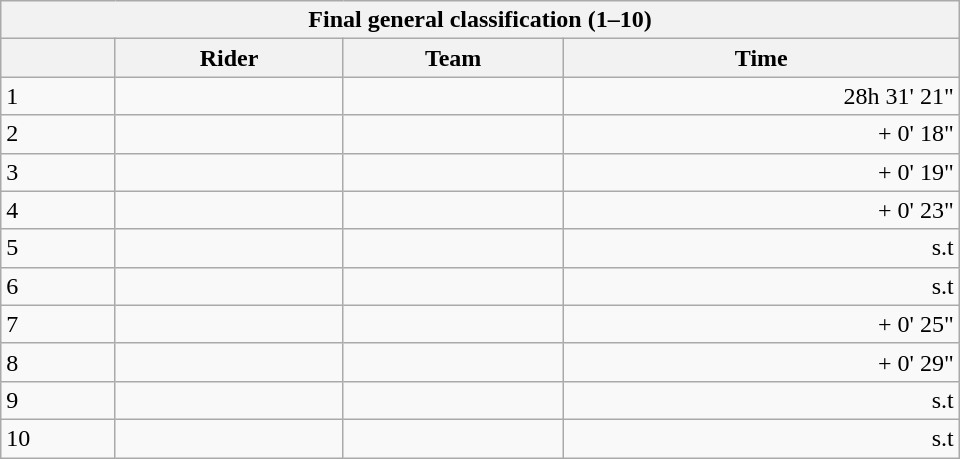<table class="wikitable" style="width:40em;margin-bottom:0">
<tr>
<th colspan=4>Final general classification (1–10)</th>
</tr>
<tr>
<th></th>
<th>Rider</th>
<th>Team</th>
<th>Time</th>
</tr>
<tr>
<td>1</td>
<td> </td>
<td></td>
<td align="right">28h 31' 21"</td>
</tr>
<tr>
<td>2</td>
<td></td>
<td></td>
<td align="right">+  0' 18"</td>
</tr>
<tr>
<td>3</td>
<td></td>
<td></td>
<td align="right">+  0' 19"</td>
</tr>
<tr>
<td>4</td>
<td></td>
<td></td>
<td align="right">+  0' 23"</td>
</tr>
<tr>
<td>5</td>
<td></td>
<td></td>
<td align="right">s.t</td>
</tr>
<tr>
<td>6</td>
<td></td>
<td></td>
<td align="right">s.t</td>
</tr>
<tr>
<td>7</td>
<td></td>
<td></td>
<td align="right">+  0' 25"</td>
</tr>
<tr>
<td>8</td>
<td></td>
<td></td>
<td align="right">+  0' 29"</td>
</tr>
<tr>
<td>9</td>
<td></td>
<td></td>
<td align="right">s.t</td>
</tr>
<tr>
<td>10</td>
<td></td>
<td></td>
<td align="right">s.t</td>
</tr>
</table>
